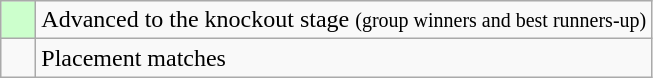<table class="wikitable">
<tr>
<td style="background:#ccffcc;">    </td>
<td>Advanced to the knockout stage <small>(group winners and best runners-up)</small></td>
</tr>
<tr>
<td></td>
<td>Placement matches</td>
</tr>
</table>
